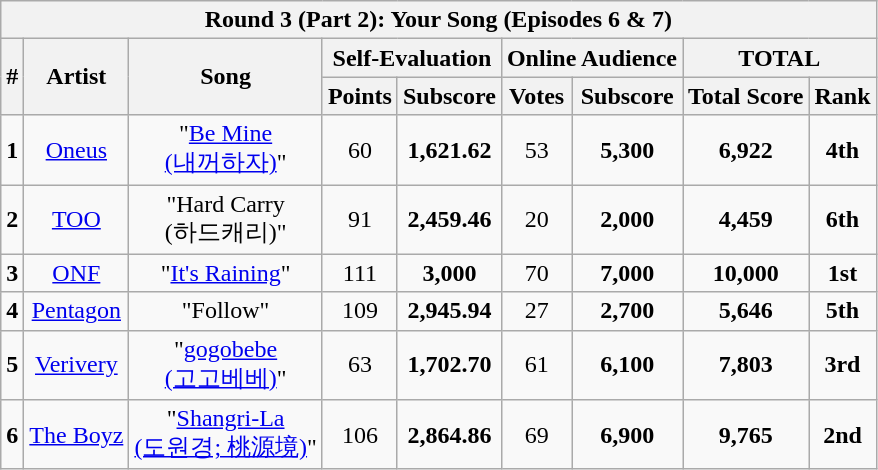<table class="wikitable sortable" style="text-align:center">
<tr>
<th colspan="9">Round 3 (Part 2): Your Song (Episodes 6 & 7)</th>
</tr>
<tr>
<th rowspan="2">#</th>
<th rowspan="2">Artist</th>
<th rowspan="2">Song</th>
<th colspan="2">Self-Evaluation<br></th>
<th colspan="2">Online Audience<br></th>
<th colspan="2">TOTAL<br></th>
</tr>
<tr>
<th>Points</th>
<th>Subscore</th>
<th>Votes</th>
<th>Subscore</th>
<th>Total Score</th>
<th>Rank</th>
</tr>
<tr>
<td><strong>1</strong></td>
<td><a href='#'>Oneus</a></td>
<td>"<a href='#'>Be Mine<br>(내꺼하자)</a>"<br></td>
<td>60</td>
<td><strong>1,621.62</strong></td>
<td>53</td>
<td><strong>5,300</strong></td>
<td><strong>6,922</strong></td>
<td><strong>4th</strong></td>
</tr>
<tr>
<td><strong>2</strong></td>
<td><a href='#'>TOO</a></td>
<td>"Hard Carry<br>(하드캐리)"<br></td>
<td>91</td>
<td><strong>2,459.46</strong></td>
<td>20</td>
<td><strong>2,000</strong></td>
<td><strong>4,459</strong></td>
<td><strong>6th</strong></td>
</tr>
<tr>
<td><strong>3</strong></td>
<td><a href='#'>ONF</a></td>
<td>"<a href='#'>It's Raining</a>"<br></td>
<td>111</td>
<td><strong>3,000</strong></td>
<td>70</td>
<td><strong>7,000</strong></td>
<td><strong>10,000</strong></td>
<td><strong>1st</strong></td>
</tr>
<tr>
<td><strong>4</strong></td>
<td><a href='#'>Pentagon</a></td>
<td>"Follow"<br></td>
<td>109</td>
<td><strong>2,945.94</strong></td>
<td>27</td>
<td><strong>2,700</strong></td>
<td><strong>5,646</strong></td>
<td><strong>5th</strong></td>
</tr>
<tr>
<td><strong>5</strong></td>
<td><a href='#'>Verivery</a></td>
<td>"<a href='#'>gogobebe<br>(고고베베)</a>"<br></td>
<td>63</td>
<td><strong>1,702.70</strong></td>
<td>61</td>
<td><strong>6,100</strong></td>
<td><strong>7,803</strong></td>
<td><strong>3rd</strong></td>
</tr>
<tr>
<td><strong>6</strong></td>
<td><a href='#'>The Boyz</a></td>
<td>"<a href='#'>Shangri-La<br>(도원경; 桃源境)</a>"<br></td>
<td>106</td>
<td><strong>2,864.86</strong></td>
<td>69</td>
<td><strong>6,900</strong></td>
<td><strong>9,765</strong></td>
<td><strong>2nd</strong></td>
</tr>
</table>
